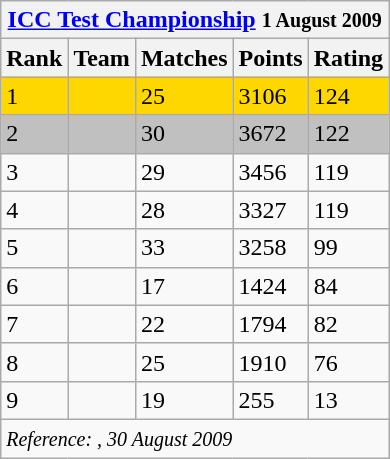<table class="wikitable">
<tr>
<th colspan="5"><a href='#'>ICC Test Championship</a> <small>1 August 2009</small></th>
</tr>
<tr>
<th>Rank</th>
<th>Team</th>
<th>Matches</th>
<th>Points</th>
<th>Rating</th>
</tr>
<tr style="background-color:gold">
<td>1</td>
<td style="text-align:left;"></td>
<td>25</td>
<td>3106</td>
<td>124</td>
</tr>
<tr style="background-color:silver">
<td>2</td>
<td style="text-align:left;"></td>
<td>30</td>
<td>3672</td>
<td>122</td>
</tr>
<tr>
<td>3</td>
<td style="text-align:left;"></td>
<td>29</td>
<td>3456</td>
<td>119</td>
</tr>
<tr>
<td>4</td>
<td style="text-align:left;"></td>
<td>28</td>
<td>3327</td>
<td>119</td>
</tr>
<tr>
<td>5</td>
<td style="text-align:left;"></td>
<td>33</td>
<td>3258</td>
<td>99</td>
</tr>
<tr>
<td>6</td>
<td style="text-align:left;"></td>
<td>17</td>
<td>1424</td>
<td>84</td>
</tr>
<tr>
<td>7</td>
<td style="text-align:left;"></td>
<td>22</td>
<td>1794</td>
<td>82</td>
</tr>
<tr>
<td>8</td>
<td style="text-align:left;"></td>
<td>25</td>
<td>1910</td>
<td>76</td>
</tr>
<tr>
<td>9</td>
<td style="text-align:left;"></td>
<td>19</td>
<td>255</td>
<td>13</td>
</tr>
<tr>
<td colspan=5><small><em>Reference: , 30 August 2009</em></small></td>
</tr>
</table>
